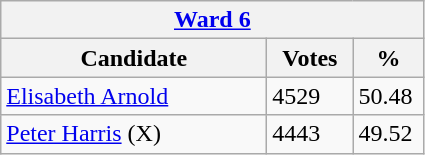<table class="wikitable">
<tr>
<th colspan="3"><a href='#'>Ward 6</a></th>
</tr>
<tr>
<th style="width: 170px">Candidate</th>
<th style="width: 50px">Votes</th>
<th style="width: 40px">%</th>
</tr>
<tr>
<td><a href='#'>Elisabeth Arnold</a></td>
<td>4529</td>
<td>50.48</td>
</tr>
<tr>
<td><a href='#'>Peter Harris</a> (X)</td>
<td>4443</td>
<td>49.52</td>
</tr>
</table>
